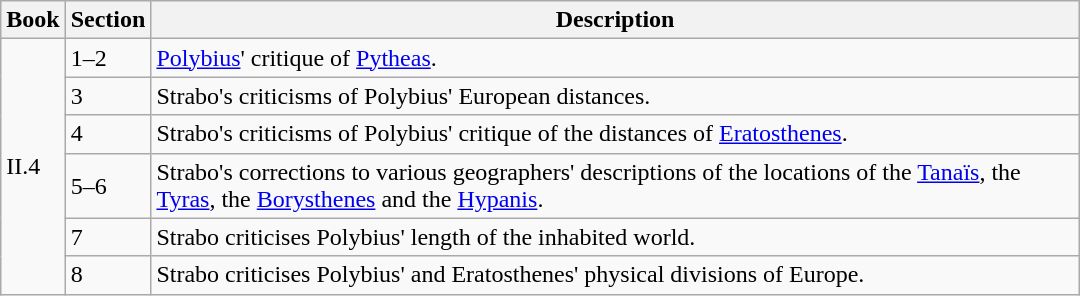<table class="wikitable" style="max-width:45em;">
<tr>
<th>Book</th>
<th>Section</th>
<th>Description</th>
</tr>
<tr>
<td rowspan="6">II.4</td>
<td>1–2</td>
<td><a href='#'>Polybius</a>' critique of <a href='#'>Pytheas</a>.</td>
</tr>
<tr>
<td>3</td>
<td>Strabo's criticisms of Polybius' European distances.</td>
</tr>
<tr>
<td>4</td>
<td>Strabo's criticisms of Polybius' critique of the distances of <a href='#'>Eratosthenes</a>.</td>
</tr>
<tr>
<td>5–6</td>
<td>Strabo's corrections to various geographers' descriptions of the locations of the <a href='#'>Tanaïs</a>, the <a href='#'>Tyras</a>, the <a href='#'>Borysthenes</a> and the <a href='#'>Hypanis</a>.</td>
</tr>
<tr>
<td>7</td>
<td>Strabo criticises Polybius' length of the inhabited world.</td>
</tr>
<tr>
<td>8</td>
<td>Strabo criticises Polybius' and Eratosthenes' physical divisions of Europe.</td>
</tr>
</table>
